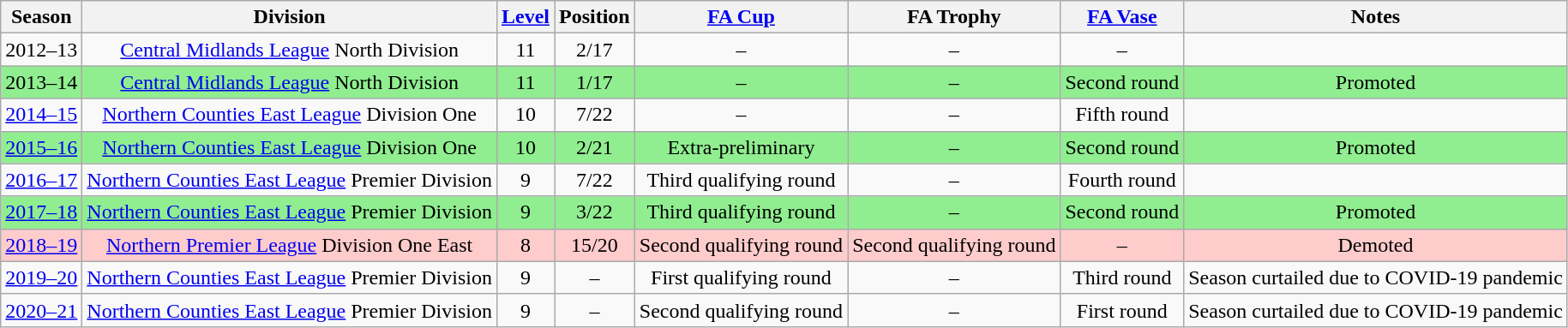<table class="wikitable collapsible collapsed" style=text-align:center>
<tr>
<th>Season</th>
<th>Division</th>
<th><a href='#'>Level</a></th>
<th>Position</th>
<th><a href='#'>FA Cup</a></th>
<th>FA Trophy</th>
<th><a href='#'>FA Vase</a></th>
<th>Notes</th>
</tr>
<tr>
<td>2012–13</td>
<td><a href='#'>Central Midlands League</a> North Division</td>
<td>11</td>
<td>2/17</td>
<td>–</td>
<td>–</td>
<td>–</td>
<td></td>
</tr>
<tr style="background: #90EE90;">
<td>2013–14</td>
<td><a href='#'>Central Midlands League</a> North Division</td>
<td>11</td>
<td>1/17</td>
<td>–</td>
<td>–</td>
<td>Second round</td>
<td>Promoted</td>
</tr>
<tr>
<td><a href='#'>2014–15</a></td>
<td><a href='#'>Northern Counties East League</a> Division One</td>
<td>10</td>
<td>7/22</td>
<td>–</td>
<td>–</td>
<td>Fifth round</td>
<td></td>
</tr>
<tr |- style="background: #90EE90;">
<td><a href='#'>2015–16</a></td>
<td><a href='#'>Northern Counties East League</a> Division One</td>
<td>10</td>
<td>2/21</td>
<td>Extra-preliminary</td>
<td>–</td>
<td>Second round</td>
<td>Promoted</td>
</tr>
<tr>
<td><a href='#'>2016–17</a></td>
<td><a href='#'>Northern Counties East League</a> Premier Division</td>
<td>9</td>
<td>7/22</td>
<td>Third qualifying round</td>
<td>–</td>
<td>Fourth round</td>
<td></td>
</tr>
<tr style="background: #90EE90;">
<td><a href='#'>2017–18</a></td>
<td><a href='#'>Northern Counties East League</a> Premier Division</td>
<td>9</td>
<td>3/22</td>
<td>Third qualifying round</td>
<td>–</td>
<td>Second round</td>
<td>Promoted</td>
</tr>
<tr style="background:#fcc">
<td><a href='#'>2018–19</a></td>
<td><a href='#'>Northern Premier League</a> Division One East</td>
<td>8</td>
<td>15/20</td>
<td>Second qualifying round</td>
<td>Second qualifying round</td>
<td>–</td>
<td>Demoted</td>
</tr>
<tr>
<td><a href='#'>2019–20</a></td>
<td><a href='#'>Northern Counties East League</a> Premier Division</td>
<td>9</td>
<td>–</td>
<td>First qualifying round</td>
<td>–</td>
<td>Third round</td>
<td>Season curtailed due to COVID-19 pandemic</td>
</tr>
<tr>
<td><a href='#'>2020–21</a></td>
<td><a href='#'>Northern Counties East League</a> Premier Division</td>
<td>9</td>
<td>–</td>
<td>Second qualifying round</td>
<td>–</td>
<td>First round</td>
<td>Season curtailed due to COVID-19 pandemic</td>
</tr>
</table>
